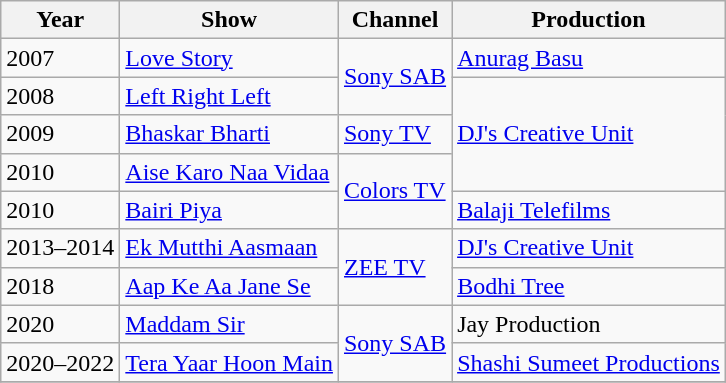<table class="wikitable">
<tr>
<th>Year</th>
<th>Show</th>
<th>Channel</th>
<th>Production</th>
</tr>
<tr>
<td>2007</td>
<td><a href='#'>Love Story</a></td>
<td rowspan=2><a href='#'>Sony SAB</a></td>
<td><a href='#'>Anurag Basu</a></td>
</tr>
<tr>
<td>2008</td>
<td><a href='#'>Left Right Left</a></td>
<td rowspan=3><a href='#'>DJ's Creative Unit</a></td>
</tr>
<tr>
<td>2009</td>
<td><a href='#'>Bhaskar Bharti</a></td>
<td><a href='#'>Sony TV</a></td>
</tr>
<tr>
<td>2010</td>
<td><a href='#'>Aise Karo Naa Vidaa</a></td>
<td rowspan=2><a href='#'>Colors TV</a></td>
</tr>
<tr>
<td>2010</td>
<td><a href='#'>Bairi Piya</a></td>
<td><a href='#'>Balaji Telefilms</a></td>
</tr>
<tr>
<td>2013–2014</td>
<td><a href='#'>Ek Mutthi Aasmaan</a></td>
<td rowspan=2><a href='#'>ZEE TV</a></td>
<td><a href='#'>DJ's Creative Unit</a></td>
</tr>
<tr>
<td>2018</td>
<td><a href='#'>Aap Ke Aa Jane Se</a></td>
<td><a href='#'>Bodhi Tree</a></td>
</tr>
<tr>
<td>2020</td>
<td><a href='#'>Maddam Sir</a></td>
<td rowspan=2><a href='#'>Sony SAB</a></td>
<td>Jay Production</td>
</tr>
<tr>
<td>2020–2022</td>
<td><a href='#'>Tera Yaar Hoon Main</a></td>
<td><a href='#'>Shashi Sumeet Productions</a></td>
</tr>
<tr>
</tr>
</table>
